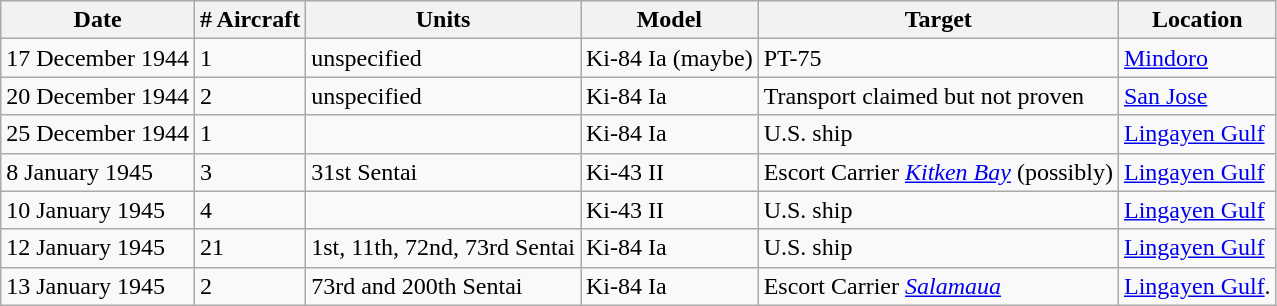<table class="wikitable plainrowheaders" border="1">
<tr>
<th scope="col">Date</th>
<th scope="col"># Aircraft</th>
<th scope="col">Units</th>
<th scope="col">Model</th>
<th scope="col">Target</th>
<th scope="col">Location</th>
</tr>
<tr>
<td>17 December 1944</td>
<td>1</td>
<td>unspecified </td>
<td>Ki-84 Ia (maybe) </td>
<td>PT-75</td>
<td><a href='#'>Mindoro</a></td>
</tr>
<tr>
<td>20 December 1944</td>
<td>2</td>
<td>unspecified </td>
<td>Ki-84 Ia</td>
<td>Transport claimed but not proven</td>
<td><a href='#'>San Jose</a></td>
</tr>
<tr>
<td>25 December 1944</td>
<td>1</td>
<td></td>
<td>Ki-84 Ia</td>
<td>U.S. ship</td>
<td><a href='#'>Lingayen Gulf</a></td>
</tr>
<tr>
<td>8 January 1945</td>
<td>3</td>
<td>31st Sentai</td>
<td>Ki-43 II</td>
<td>Escort Carrier <a href='#'><em>Kitken Bay</em></a> (possibly)</td>
<td><a href='#'>Lingayen Gulf</a></td>
</tr>
<tr>
<td>10 January 1945</td>
<td>4</td>
<td></td>
<td>Ki-43 II</td>
<td>U.S. ship</td>
<td><a href='#'>Lingayen Gulf</a></td>
</tr>
<tr>
<td>12 January 1945</td>
<td>21</td>
<td>1st, 11th, 72nd, 73rd Sentai</td>
<td>Ki-84 Ia</td>
<td>U.S. ship</td>
<td><a href='#'>Lingayen Gulf</a></td>
</tr>
<tr>
<td>13 January 1945</td>
<td>2</td>
<td>73rd and 200th Sentai</td>
<td>Ki-84 Ia</td>
<td>Escort Carrier <a href='#'><em>Salamaua</em></a></td>
<td><a href='#'>Lingayen Gulf</a>.</td>
</tr>
</table>
